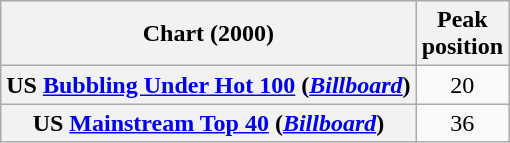<table class="wikitable sortable plainrowheaders" style="text-align:center">
<tr>
<th scope="col">Chart (2000)</th>
<th scope="col">Peak<br>position</th>
</tr>
<tr>
<th scope="row">US <a href='#'>Bubbling Under Hot 100</a> (<em><a href='#'>Billboard</a></em>)</th>
<td>20</td>
</tr>
<tr>
<th scope="row">US <a href='#'>Mainstream Top 40</a> (<em><a href='#'>Billboard</a></em>)</th>
<td>36</td>
</tr>
</table>
